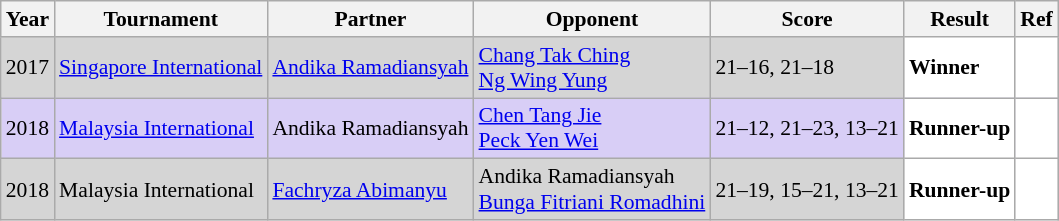<table class="sortable wikitable" style="font-size: 90%">
<tr>
<th>Year</th>
<th>Tournament</th>
<th>Partner</th>
<th>Opponent</th>
<th>Score</th>
<th>Result</th>
<th>Ref</th>
</tr>
<tr style="background:#D5D5D5">
<td align="center">2017</td>
<td align="left"><a href='#'>Singapore International</a></td>
<td align="left"> <a href='#'>Andika Ramadiansyah</a></td>
<td align="left"> <a href='#'>Chang Tak Ching</a><br> <a href='#'>Ng Wing Yung</a></td>
<td align="left">21–16, 21–18</td>
<td style="text-align:left; background:white"> <strong>Winner</strong></td>
<td style="text-align:center; background:white"></td>
</tr>
<tr style="background:#D8CEF6">
<td align="center">2018</td>
<td align="left"><a href='#'>Malaysia International</a></td>
<td align="left"> Andika Ramadiansyah</td>
<td align="left"> <a href='#'>Chen Tang Jie</a><br> <a href='#'>Peck Yen Wei</a></td>
<td align="left">21–12, 21–23, 13–21</td>
<td style="text-align:left; background:white"> <strong>Runner-up</strong></td>
<td style="text-align:center; background:white"></td>
</tr>
<tr style="background:#D5D5D5">
<td align="center">2018</td>
<td align="left">Malaysia International</td>
<td align="left"> <a href='#'>Fachryza Abimanyu</a></td>
<td align="left"> Andika Ramadiansyah<br> <a href='#'>Bunga Fitriani Romadhini</a></td>
<td align="left">21–19, 15–21, 13–21</td>
<td style="text-align:left; background:white"> <strong>Runner-up</strong></td>
<td style="text-align:center; background:white"></td>
</tr>
</table>
